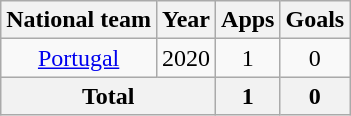<table class=wikitable style="text-align: center;">
<tr>
<th>National team</th>
<th>Year</th>
<th>Apps</th>
<th>Goals</th>
</tr>
<tr>
<td rowspan="1" valign="center"><a href='#'>Portugal</a></td>
<td>2020</td>
<td>1</td>
<td>0</td>
</tr>
<tr>
<th colspan=2>Total</th>
<th>1</th>
<th>0</th>
</tr>
</table>
